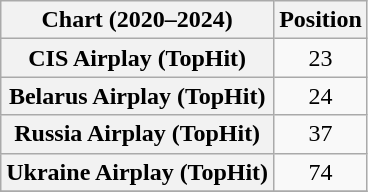<table class="wikitable sortable plainrowheaders" style="text-align:center">
<tr>
<th scope="col">Chart (2020–2024)</th>
<th scope="col">Position</th>
</tr>
<tr>
<th scope="row">CIS Airplay (TopHit)</th>
<td>23</td>
</tr>
<tr>
<th scope="row">Belarus Airplay (TopHit)</th>
<td>24</td>
</tr>
<tr>
<th scope="row">Russia Airplay (TopHit)</th>
<td>37</td>
</tr>
<tr>
<th scope="row">Ukraine Airplay (TopHit)</th>
<td>74</td>
</tr>
<tr>
</tr>
</table>
